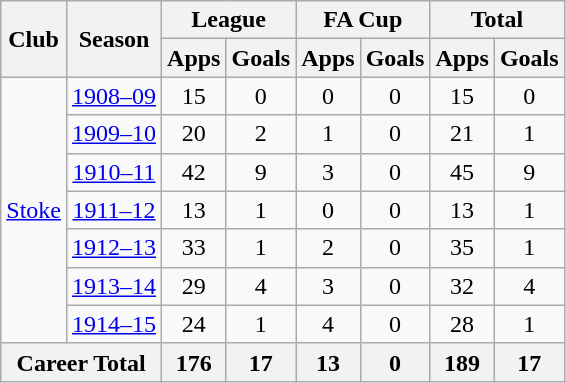<table class="wikitable" style="text-align: center;">
<tr>
<th rowspan="2">Club</th>
<th rowspan="2">Season</th>
<th colspan="2">League</th>
<th colspan="2">FA Cup</th>
<th colspan="2">Total</th>
</tr>
<tr>
<th>Apps</th>
<th>Goals</th>
<th>Apps</th>
<th>Goals</th>
<th>Apps</th>
<th>Goals</th>
</tr>
<tr>
<td rowspan="7"><a href='#'>Stoke</a></td>
<td><a href='#'>1908–09</a></td>
<td>15</td>
<td>0</td>
<td>0</td>
<td>0</td>
<td>15</td>
<td>0</td>
</tr>
<tr>
<td><a href='#'>1909–10</a></td>
<td>20</td>
<td>2</td>
<td>1</td>
<td>0</td>
<td>21</td>
<td>1</td>
</tr>
<tr>
<td><a href='#'>1910–11</a></td>
<td>42</td>
<td>9</td>
<td>3</td>
<td>0</td>
<td>45</td>
<td>9</td>
</tr>
<tr>
<td><a href='#'>1911–12</a></td>
<td>13</td>
<td>1</td>
<td>0</td>
<td>0</td>
<td>13</td>
<td>1</td>
</tr>
<tr>
<td><a href='#'>1912–13</a></td>
<td>33</td>
<td>1</td>
<td>2</td>
<td>0</td>
<td>35</td>
<td>1</td>
</tr>
<tr>
<td><a href='#'>1913–14</a></td>
<td>29</td>
<td>4</td>
<td>3</td>
<td>0</td>
<td>32</td>
<td>4</td>
</tr>
<tr>
<td><a href='#'>1914–15</a></td>
<td>24</td>
<td>1</td>
<td>4</td>
<td>0</td>
<td>28</td>
<td>1</td>
</tr>
<tr>
<th colspan="2">Career Total</th>
<th>176</th>
<th>17</th>
<th>13</th>
<th>0</th>
<th>189</th>
<th>17</th>
</tr>
</table>
